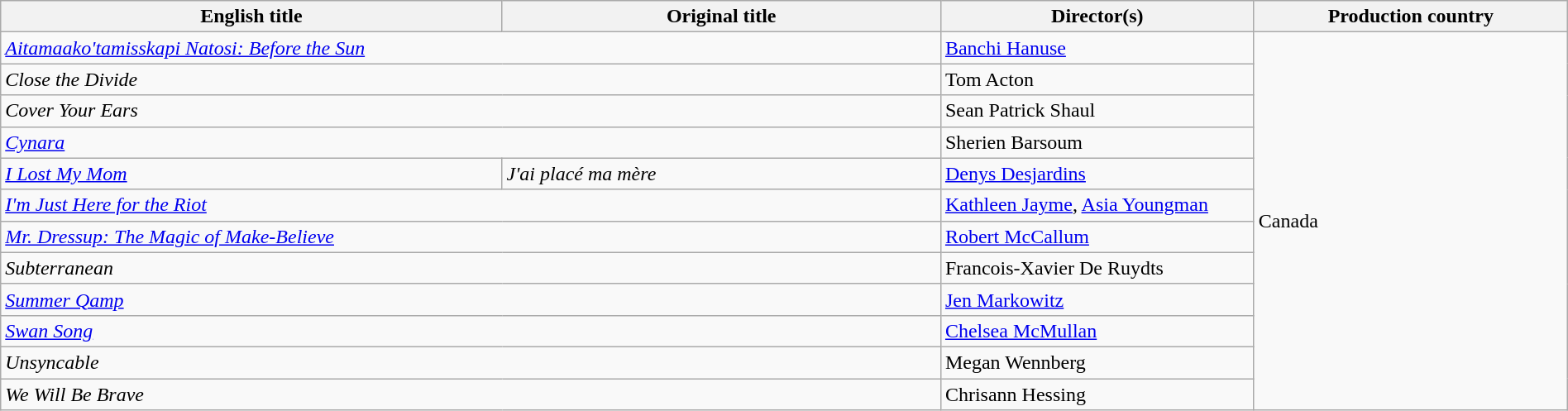<table class="wikitable" width=100%>
<tr>
<th scope="col" width="32%">English title</th>
<th scope="col" width="28%">Original title</th>
<th scope="col" width="20%">Director(s)</th>
<th scope="col" width="20%">Production country</th>
</tr>
<tr>
<td colspan=2><em><a href='#'>Aitamaako'tamisskapi Natosi: Before the Sun</a></em></td>
<td><a href='#'>Banchi Hanuse</a></td>
<td rowspan=12>Canada</td>
</tr>
<tr>
<td colspan=2><em>Close the Divide</em></td>
<td>Tom Acton</td>
</tr>
<tr>
<td colspan=2><em>Cover Your Ears</em></td>
<td>Sean Patrick Shaul</td>
</tr>
<tr>
<td colspan=2><em><a href='#'>Cynara</a></em></td>
<td>Sherien Barsoum</td>
</tr>
<tr>
<td><em><a href='#'>I Lost My Mom</a></em></td>
<td><em>J'ai placé ma mère</em></td>
<td><a href='#'>Denys Desjardins</a></td>
</tr>
<tr>
<td colspan=2><em><a href='#'>I'm Just Here for the Riot</a></em></td>
<td><a href='#'>Kathleen Jayme</a>, <a href='#'>Asia Youngman</a></td>
</tr>
<tr>
<td colspan=2><em><a href='#'>Mr. Dressup: The Magic of Make-Believe</a></em></td>
<td><a href='#'>Robert McCallum</a></td>
</tr>
<tr>
<td colspan=2><em>Subterranean</em></td>
<td>Francois-Xavier De Ruydts</td>
</tr>
<tr>
<td colspan=2><em><a href='#'>Summer Qamp</a></em></td>
<td><a href='#'>Jen Markowitz</a></td>
</tr>
<tr>
<td colspan=2><em><a href='#'>Swan Song</a></em></td>
<td><a href='#'>Chelsea McMullan</a></td>
</tr>
<tr>
<td colspan=2><em>Unsyncable</em></td>
<td>Megan Wennberg</td>
</tr>
<tr>
<td colspan=2><em>We Will Be Brave</em></td>
<td>Chrisann Hessing</td>
</tr>
</table>
